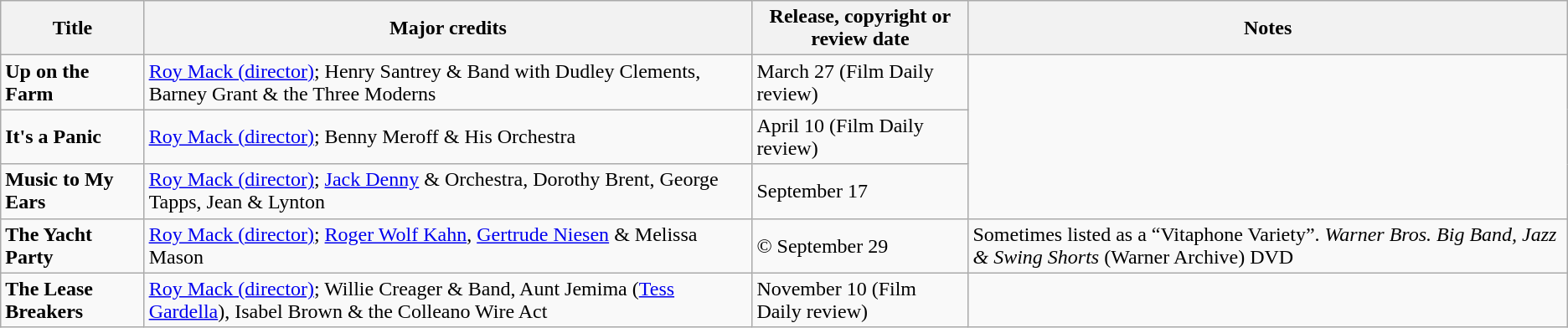<table class="wikitable sortable" border="1">
<tr>
<th>Title</th>
<th>Major credits</th>
<th>Release, copyright or review date</th>
<th>Notes</th>
</tr>
<tr>
<td><strong>Up on the Farm</strong></td>
<td><a href='#'>Roy Mack (director)</a>; Henry Santrey & Band with Dudley Clements, Barney Grant & the Three Moderns</td>
<td>March 27 (Film Daily review)</td>
</tr>
<tr>
<td><strong>It's a Panic</strong></td>
<td><a href='#'>Roy Mack (director)</a>; Benny Meroff & His Orchestra</td>
<td>April 10 (Film Daily review)</td>
</tr>
<tr>
<td><strong>Music to My Ears</strong></td>
<td><a href='#'>Roy Mack (director)</a>; <a href='#'>Jack Denny</a> & Orchestra, Dorothy Brent, George Tapps, Jean & Lynton</td>
<td>September 17</td>
</tr>
<tr>
<td><strong>The Yacht Party</strong></td>
<td><a href='#'>Roy Mack (director)</a>; <a href='#'>Roger Wolf Kahn</a>, <a href='#'>Gertrude Niesen</a> & Melissa Mason</td>
<td>© September 29</td>
<td>Sometimes listed as a “Vitaphone Variety”. <em>Warner Bros. Big Band, Jazz & Swing Shorts</em> (Warner Archive) DVD</td>
</tr>
<tr>
<td><strong>The Lease Breakers</strong></td>
<td><a href='#'>Roy Mack (director)</a>; Willie Creager & Band, Aunt Jemima (<a href='#'>Tess Gardella</a>), Isabel Brown & the Colleano Wire Act</td>
<td>November 10 (Film Daily review)</td>
</tr>
</table>
